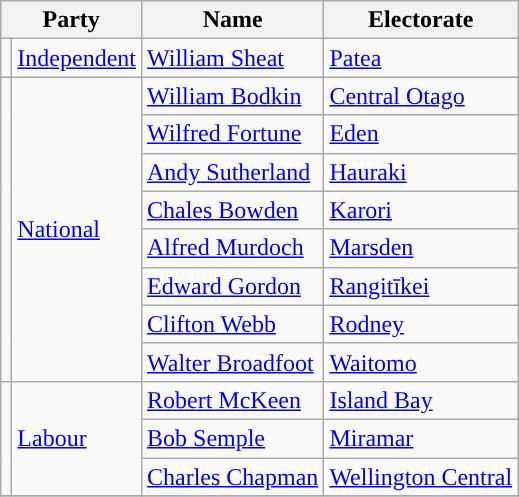<table class="wikitable">
<tr>
<th colspan=2>Party</th>
<th>Name</th>
<th>Electorate</th>
</tr>
<tr>
<td style="background-color: "></td>
<td><a href='#'>Independent</a></td>
<td><a href='#'>William Sheat</a></td>
<td><a href='#'>Patea</a></td>
</tr>
<tr>
<td rowspan=8 style="background-color: "></td>
<td rowspan=8><a href='#'>National</a></td>
<td><a href='#'>William Bodkin</a></td>
<td><a href='#'>Central Otago</a></td>
</tr>
<tr>
<td><a href='#'>Wilfred Fortune</a></td>
<td><a href='#'>Eden</a></td>
</tr>
<tr>
<td><a href='#'>Andy Sutherland</a></td>
<td><a href='#'>Hauraki</a></td>
</tr>
<tr>
<td><a href='#'>Chales Bowden</a></td>
<td><a href='#'>Karori</a></td>
</tr>
<tr>
<td><a href='#'>Alfred Murdoch</a></td>
<td><a href='#'>Marsden</a></td>
</tr>
<tr>
<td><a href='#'>Edward Gordon</a></td>
<td><a href='#'>Rangitīkei</a></td>
</tr>
<tr>
<td><a href='#'>Clifton Webb</a></td>
<td><a href='#'>Rodney</a></td>
</tr>
<tr>
<td><a href='#'>Walter Broadfoot</a></td>
<td><a href='#'>Waitomo</a></td>
</tr>
<tr>
<td rowspan=3 style="background-color: "></td>
<td rowspan=3><a href='#'>Labour</a></td>
<td><a href='#'>Robert McKeen</a></td>
<td><a href='#'>Island Bay</a></td>
</tr>
<tr>
<td><a href='#'>Bob Semple</a></td>
<td><a href='#'>Miramar</a></td>
</tr>
<tr>
<td><a href='#'>Charles Chapman</a></td>
<td><a href='#'>Wellington Central</a></td>
</tr>
<tr>
</tr>
</table>
